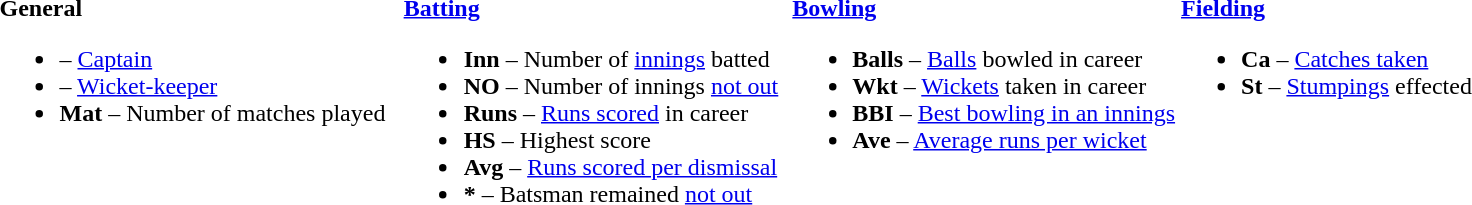<table>
<tr>
<td valign="top" style="width:26%"><br><strong>General</strong><ul><li> – <a href='#'>Captain</a></li><li> – <a href='#'>Wicket-keeper</a></li><li><strong>Mat</strong> – Number of matches played</li></ul></td>
<td valign="top" style="width:25%"><br><strong><a href='#'>Batting</a></strong><ul><li><strong>Inn</strong> – Number of <a href='#'>innings</a> batted</li><li><strong>NO</strong> – Number of innings <a href='#'>not out</a></li><li><strong>Runs</strong> – <a href='#'>Runs scored</a> in career</li><li><strong>HS</strong> – Highest score</li><li><strong>Avg</strong> – <a href='#'>Runs scored per dismissal</a></li><li><strong>*</strong> – Batsman remained <a href='#'>not out</a></li></ul></td>
<td valign="top" style="width:25%"><br><strong><a href='#'>Bowling</a></strong><ul><li><strong>Balls</strong> – <a href='#'>Balls</a> bowled in career</li><li><strong>Wkt</strong> – <a href='#'>Wickets</a> taken in career</li><li><strong>BBI</strong> – <a href='#'>Best bowling in an innings</a></li><li><strong>Ave</strong> – <a href='#'>Average runs per wicket</a></li></ul></td>
<td valign="top" style="width:24%"><br><strong><a href='#'>Fielding</a></strong><ul><li><strong>Ca</strong> – <a href='#'>Catches taken</a></li><li><strong>St</strong> – <a href='#'>Stumpings</a> effected</li></ul></td>
</tr>
</table>
